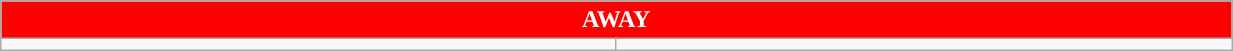<table class="wikitable collapsible collapsed" style="width:65%">
<tr>
<th colspan=6 ! style="color:white; background:red">AWAY</th>
</tr>
<tr>
<td></td>
<td></td>
</tr>
</table>
